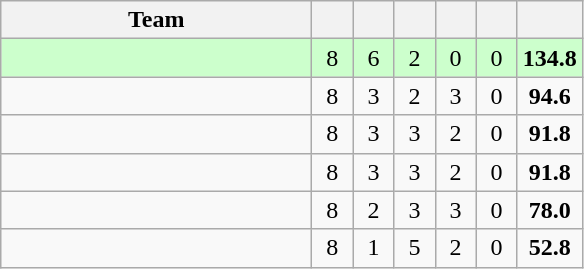<table class="wikitable" style="text-align:center">
<tr>
<th style="width:200px">Team</th>
<th width="20"></th>
<th width="20"></th>
<th width="20"></th>
<th width="20"></th>
<th width="20"></th>
<th width="20"></th>
</tr>
<tr style="background:#cfc">
<td style="text-align:left;"></td>
<td>8</td>
<td>6</td>
<td>2</td>
<td>0</td>
<td>0</td>
<td><strong>134.8</strong></td>
</tr>
<tr>
<td style="text-align:left;"></td>
<td>8</td>
<td>3</td>
<td>2</td>
<td>3</td>
<td>0</td>
<td><strong>94.6</strong></td>
</tr>
<tr>
<td style="text-align:left;"></td>
<td>8</td>
<td>3</td>
<td>3</td>
<td>2</td>
<td>0</td>
<td><strong>91.8</strong></td>
</tr>
<tr>
<td style="text-align:left;"></td>
<td>8</td>
<td>3</td>
<td>3</td>
<td>2</td>
<td>0</td>
<td><strong>91.8</strong></td>
</tr>
<tr>
<td style="text-align:left;"></td>
<td>8</td>
<td>2</td>
<td>3</td>
<td>3</td>
<td>0</td>
<td><strong>78.0</strong></td>
</tr>
<tr>
<td style="text-align:left;"></td>
<td>8</td>
<td>1</td>
<td>5</td>
<td>2</td>
<td>0</td>
<td><strong>52.8</strong></td>
</tr>
</table>
